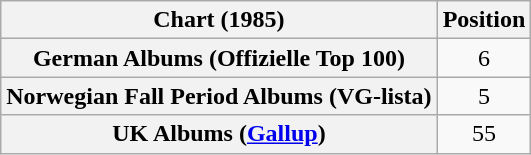<table class="wikitable sortable plainrowheaders" style="text-align:center">
<tr>
<th scope="col">Chart (1985)</th>
<th scope="col">Position</th>
</tr>
<tr>
<th scope="row">German Albums (Offizielle Top 100)</th>
<td>6</td>
</tr>
<tr>
<th scope="row">Norwegian Fall Period Albums (VG-lista)</th>
<td>5</td>
</tr>
<tr>
<th scope="row">UK Albums (<a href='#'>Gallup</a>)</th>
<td>55</td>
</tr>
</table>
